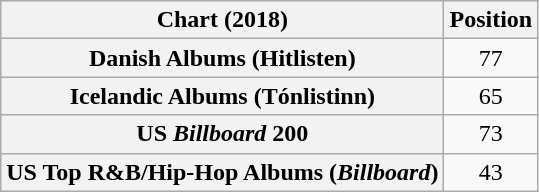<table class="wikitable sortable plainrowheaders" style="text-align:center">
<tr>
<th scope="col">Chart (2018)</th>
<th scope="col">Position</th>
</tr>
<tr>
<th scope="row">Danish Albums (Hitlisten)</th>
<td>77</td>
</tr>
<tr>
<th scope="row">Icelandic Albums (Tónlistinn)</th>
<td>65</td>
</tr>
<tr>
<th scope="row">US <em>Billboard</em> 200</th>
<td>73</td>
</tr>
<tr>
<th scope="row">US Top R&B/Hip-Hop Albums (<em>Billboard</em>)</th>
<td>43</td>
</tr>
</table>
